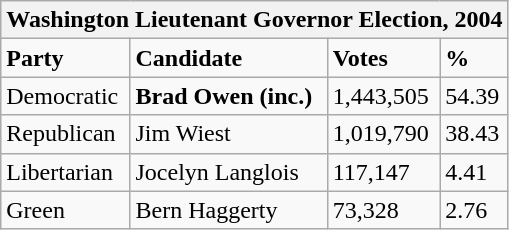<table class="wikitable">
<tr>
<th colspan="4">Washington Lieutenant Governor Election, 2004</th>
</tr>
<tr>
<td><strong>Party</strong></td>
<td><strong>Candidate</strong></td>
<td><strong>Votes</strong></td>
<td><strong>%</strong></td>
</tr>
<tr>
<td>Democratic</td>
<td><strong>Brad Owen (inc.)</strong></td>
<td>1,443,505</td>
<td>54.39</td>
</tr>
<tr>
<td>Republican</td>
<td>Jim Wiest</td>
<td>1,019,790</td>
<td>38.43</td>
</tr>
<tr>
<td>Libertarian</td>
<td>Jocelyn Langlois</td>
<td>117,147</td>
<td>4.41</td>
</tr>
<tr>
<td>Green</td>
<td>Bern Haggerty</td>
<td>73,328</td>
<td>2.76</td>
</tr>
</table>
